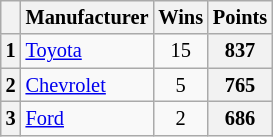<table class="wikitable" style="font-size:85%; text-align:center;">
<tr>
<th></th>
<th>Manufacturer</th>
<th>Wins</th>
<th>Points</th>
</tr>
<tr>
<th>1</th>
<td align=left><a href='#'>Toyota</a></td>
<td>15</td>
<th>837</th>
</tr>
<tr>
<th>2</th>
<td align=left><a href='#'>Chevrolet</a></td>
<td>5</td>
<th>765</th>
</tr>
<tr>
<th>3</th>
<td align=left><a href='#'>Ford</a></td>
<td>2</td>
<th>686</th>
</tr>
</table>
